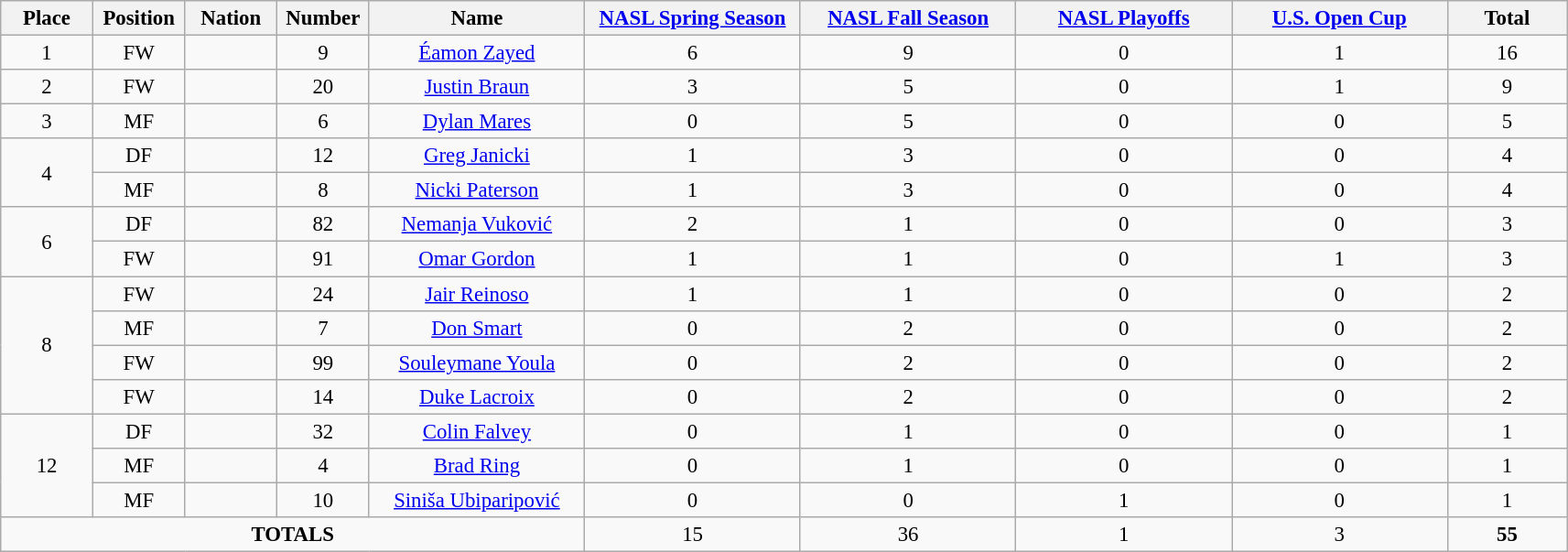<table class="wikitable" style="font-size: 95%; text-align: center;">
<tr>
<th width=60>Place</th>
<th width=60>Position</th>
<th width=60>Nation</th>
<th width=60>Number</th>
<th width=150>Name</th>
<th width=150><a href='#'>NASL Spring Season</a></th>
<th width=150><a href='#'>NASL Fall Season</a></th>
<th width=150><a href='#'>NASL Playoffs</a></th>
<th width=150><a href='#'>U.S. Open Cup</a></th>
<th width=80><strong>Total</strong></th>
</tr>
<tr>
<td>1</td>
<td>FW</td>
<td></td>
<td>9</td>
<td><a href='#'>Éamon Zayed</a></td>
<td>6</td>
<td>9</td>
<td>0</td>
<td>1</td>
<td>16</td>
</tr>
<tr>
<td>2</td>
<td>FW</td>
<td></td>
<td>20</td>
<td><a href='#'>Justin Braun</a></td>
<td>3</td>
<td>5</td>
<td>0</td>
<td>1</td>
<td>9</td>
</tr>
<tr>
<td>3</td>
<td>MF</td>
<td></td>
<td>6</td>
<td><a href='#'>Dylan Mares</a></td>
<td>0</td>
<td>5</td>
<td>0</td>
<td>0</td>
<td>5</td>
</tr>
<tr>
<td rowspan="2">4</td>
<td>DF</td>
<td></td>
<td>12</td>
<td><a href='#'>Greg Janicki</a></td>
<td>1</td>
<td>3</td>
<td>0</td>
<td>0</td>
<td>4</td>
</tr>
<tr>
<td>MF</td>
<td></td>
<td>8</td>
<td><a href='#'>Nicki Paterson</a></td>
<td>1</td>
<td>3</td>
<td>0</td>
<td>0</td>
<td>4</td>
</tr>
<tr>
<td rowspan="2">6</td>
<td>DF</td>
<td></td>
<td>82</td>
<td><a href='#'>Nemanja Vuković</a></td>
<td>2</td>
<td>1</td>
<td>0</td>
<td>0</td>
<td>3</td>
</tr>
<tr>
<td>FW</td>
<td></td>
<td>91</td>
<td><a href='#'>Omar Gordon</a></td>
<td>1</td>
<td>1</td>
<td>0</td>
<td>1</td>
<td>3</td>
</tr>
<tr>
<td rowspan="4">8</td>
<td>FW</td>
<td></td>
<td>24</td>
<td><a href='#'>Jair Reinoso</a></td>
<td>1</td>
<td>1</td>
<td>0</td>
<td>0</td>
<td>2</td>
</tr>
<tr>
<td>MF</td>
<td></td>
<td>7</td>
<td><a href='#'>Don Smart</a></td>
<td>0</td>
<td>2</td>
<td>0</td>
<td>0</td>
<td>2</td>
</tr>
<tr>
<td>FW</td>
<td></td>
<td>99</td>
<td><a href='#'>Souleymane Youla</a></td>
<td>0</td>
<td>2</td>
<td>0</td>
<td>0</td>
<td>2</td>
</tr>
<tr>
<td>FW</td>
<td></td>
<td>14</td>
<td><a href='#'>Duke Lacroix</a></td>
<td>0</td>
<td>2</td>
<td>0</td>
<td>0</td>
<td>2</td>
</tr>
<tr>
<td rowspan="3">12</td>
<td>DF</td>
<td></td>
<td>32</td>
<td><a href='#'>Colin Falvey</a></td>
<td>0</td>
<td>1</td>
<td>0</td>
<td>0</td>
<td>1</td>
</tr>
<tr>
<td>MF</td>
<td></td>
<td>4</td>
<td><a href='#'>Brad Ring</a></td>
<td>0</td>
<td>1</td>
<td>0</td>
<td>0</td>
<td>1</td>
</tr>
<tr>
<td>MF</td>
<td></td>
<td>10</td>
<td><a href='#'>Siniša Ubiparipović</a></td>
<td>0</td>
<td>0</td>
<td>1</td>
<td>0</td>
<td>1</td>
</tr>
<tr>
<td colspan="5"><strong>TOTALS</strong></td>
<td>15</td>
<td>36</td>
<td>1</td>
<td>3</td>
<td><strong>55</strong></td>
</tr>
</table>
